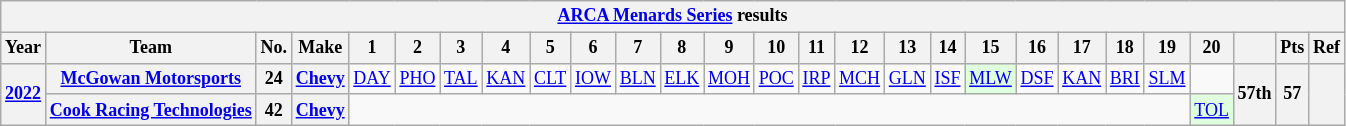<table class="wikitable" style="text-align:center; font-size:75%">
<tr>
<th colspan=27><a href='#'>ARCA Menards Series</a> results</th>
</tr>
<tr>
<th>Year</th>
<th>Team</th>
<th>No.</th>
<th>Make</th>
<th>1</th>
<th>2</th>
<th>3</th>
<th>4</th>
<th>5</th>
<th>6</th>
<th>7</th>
<th>8</th>
<th>9</th>
<th>10</th>
<th>11</th>
<th>12</th>
<th>13</th>
<th>14</th>
<th>15</th>
<th>16</th>
<th>17</th>
<th>18</th>
<th>19</th>
<th>20</th>
<th></th>
<th>Pts</th>
<th>Ref</th>
</tr>
<tr>
<th rowspan=2><a href='#'>2022</a></th>
<th><a href='#'>McGowan Motorsports</a></th>
<th>24</th>
<th><a href='#'>Chevy</a></th>
<td><a href='#'>DAY</a></td>
<td><a href='#'>PHO</a></td>
<td><a href='#'>TAL</a></td>
<td><a href='#'>KAN</a></td>
<td><a href='#'>CLT</a></td>
<td><a href='#'>IOW</a></td>
<td><a href='#'>BLN</a></td>
<td><a href='#'>ELK</a></td>
<td><a href='#'>MOH</a></td>
<td><a href='#'>POC</a></td>
<td><a href='#'>IRP</a></td>
<td><a href='#'>MCH</a></td>
<td><a href='#'>GLN</a></td>
<td><a href='#'>ISF</a></td>
<td style="background:#DFFFDF;"><a href='#'>MLW</a><br></td>
<td><a href='#'>DSF</a></td>
<td><a href='#'>KAN</a></td>
<td><a href='#'>BRI</a></td>
<td><a href='#'>SLM</a></td>
<td></td>
<th rowspan=2>57th</th>
<th rowspan=2>57</th>
<th rowspan=2></th>
</tr>
<tr>
<th><a href='#'>Cook Racing Technologies</a></th>
<th>42</th>
<th><a href='#'>Chevy</a></th>
<td colspan=19></td>
<td style="background:#DFFFDF;"><a href='#'>TOL</a><br></td>
</tr>
</table>
